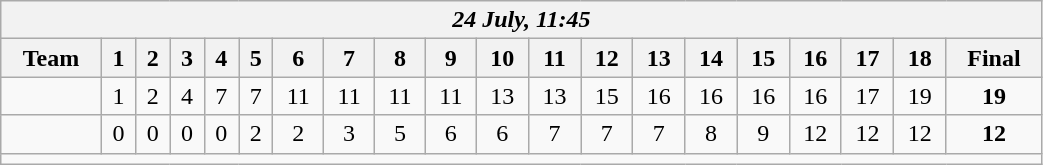<table class=wikitable style="text-align:center; width: 55%">
<tr>
<th colspan=20><em>24 July, 11:45</em></th>
</tr>
<tr>
<th>Team</th>
<th>1</th>
<th>2</th>
<th>3</th>
<th>4</th>
<th>5</th>
<th>6</th>
<th>7</th>
<th>8</th>
<th>9</th>
<th>10</th>
<th>11</th>
<th>12</th>
<th>13</th>
<th>14</th>
<th>15</th>
<th>16</th>
<th>17</th>
<th>18</th>
<th>Final</th>
</tr>
<tr>
<td align=left><strong></strong></td>
<td>1</td>
<td>2</td>
<td>4</td>
<td>7</td>
<td>7</td>
<td>11</td>
<td>11</td>
<td>11</td>
<td>11</td>
<td>13</td>
<td>13</td>
<td>15</td>
<td>16</td>
<td>16</td>
<td>16</td>
<td>16</td>
<td>17</td>
<td>19</td>
<td><strong>19</strong></td>
</tr>
<tr>
<td align=left></td>
<td>0</td>
<td>0</td>
<td>0</td>
<td>0</td>
<td>2</td>
<td>2</td>
<td>3</td>
<td>5</td>
<td>6</td>
<td>6</td>
<td>7</td>
<td>7</td>
<td>7</td>
<td>8</td>
<td>9</td>
<td>12</td>
<td>12</td>
<td>12</td>
<td><strong>12</strong></td>
</tr>
<tr>
<td colspan=20></td>
</tr>
</table>
